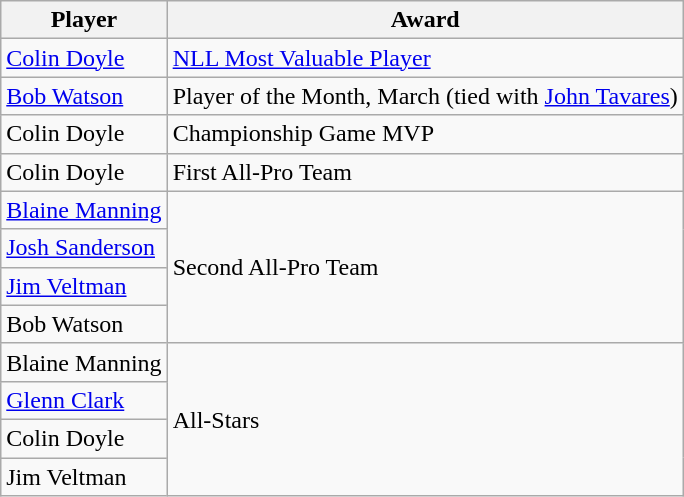<table class="wikitable">
<tr>
<th>Player</th>
<th>Award</th>
</tr>
<tr>
<td><a href='#'>Colin Doyle</a></td>
<td><a href='#'>NLL Most Valuable Player</a></td>
</tr>
<tr>
<td><a href='#'>Bob Watson</a></td>
<td>Player of the Month, March (tied with <a href='#'>John Tavares</a>)</td>
</tr>
<tr>
<td>Colin Doyle</td>
<td>Championship Game MVP</td>
</tr>
<tr>
<td>Colin Doyle</td>
<td>First All-Pro Team</td>
</tr>
<tr>
<td><a href='#'>Blaine Manning</a></td>
<td rowspan=4>Second All-Pro Team</td>
</tr>
<tr>
<td><a href='#'>Josh Sanderson</a></td>
</tr>
<tr>
<td><a href='#'>Jim Veltman</a></td>
</tr>
<tr>
<td>Bob Watson</td>
</tr>
<tr>
<td>Blaine Manning</td>
<td rowspan=4>All-Stars</td>
</tr>
<tr>
<td><a href='#'>Glenn Clark</a></td>
</tr>
<tr>
<td>Colin Doyle</td>
</tr>
<tr>
<td>Jim Veltman</td>
</tr>
</table>
